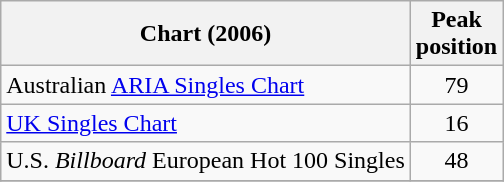<table class="wikitable sortable">
<tr>
<th>Chart (2006)</th>
<th>Peak<br>position</th>
</tr>
<tr>
<td>Australian <a href='#'>ARIA Singles Chart</a></td>
<td align="center">79</td>
</tr>
<tr>
<td><a href='#'>UK Singles Chart</a></td>
<td align="center">16</td>
</tr>
<tr>
<td>U.S. <em>Billboard</em> European Hot 100 Singles</td>
<td align="center">48</td>
</tr>
<tr>
</tr>
</table>
